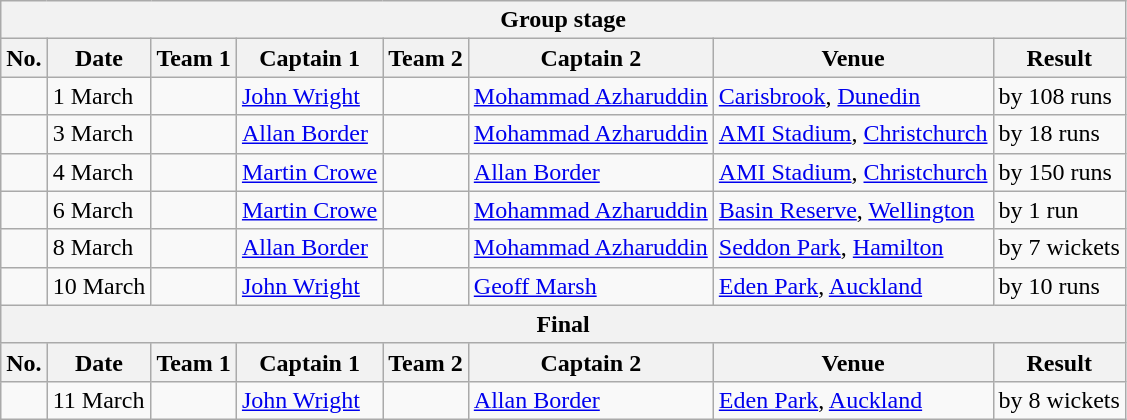<table class="wikitable">
<tr>
<th colspan="9">Group stage</th>
</tr>
<tr>
<th>No.</th>
<th>Date</th>
<th>Team 1</th>
<th>Captain 1</th>
<th>Team 2</th>
<th>Captain 2</th>
<th>Venue</th>
<th>Result</th>
</tr>
<tr>
<td></td>
<td>1 March</td>
<td></td>
<td><a href='#'>John Wright</a></td>
<td></td>
<td><a href='#'>Mohammad Azharuddin</a></td>
<td><a href='#'>Carisbrook</a>, <a href='#'>Dunedin</a></td>
<td> by 108 runs</td>
</tr>
<tr>
<td></td>
<td>3 March</td>
<td></td>
<td><a href='#'>Allan Border</a></td>
<td></td>
<td><a href='#'>Mohammad Azharuddin</a></td>
<td><a href='#'>AMI Stadium</a>, <a href='#'>Christchurch</a></td>
<td> by 18 runs</td>
</tr>
<tr>
<td></td>
<td>4 March</td>
<td></td>
<td><a href='#'>Martin Crowe</a></td>
<td></td>
<td><a href='#'>Allan Border</a></td>
<td><a href='#'>AMI Stadium</a>, <a href='#'>Christchurch</a></td>
<td> by 150 runs</td>
</tr>
<tr>
<td></td>
<td>6 March</td>
<td></td>
<td><a href='#'>Martin Crowe</a></td>
<td></td>
<td><a href='#'>Mohammad Azharuddin</a></td>
<td><a href='#'>Basin Reserve</a>, <a href='#'>Wellington</a></td>
<td> by 1 run</td>
</tr>
<tr>
<td></td>
<td>8 March</td>
<td></td>
<td><a href='#'>Allan Border</a></td>
<td></td>
<td><a href='#'>Mohammad Azharuddin</a></td>
<td><a href='#'>Seddon Park</a>, <a href='#'>Hamilton</a></td>
<td> by 7 wickets</td>
</tr>
<tr>
<td></td>
<td>10 March</td>
<td></td>
<td><a href='#'>John Wright</a></td>
<td></td>
<td><a href='#'>Geoff Marsh</a></td>
<td><a href='#'>Eden Park</a>, <a href='#'>Auckland</a></td>
<td> by 10 runs</td>
</tr>
<tr>
<th colspan="9">Final</th>
</tr>
<tr>
<th>No.</th>
<th>Date</th>
<th>Team 1</th>
<th>Captain 1</th>
<th>Team 2</th>
<th>Captain 2</th>
<th>Venue</th>
<th>Result</th>
</tr>
<tr>
<td></td>
<td>11 March</td>
<td></td>
<td><a href='#'>John Wright</a></td>
<td></td>
<td><a href='#'>Allan Border</a></td>
<td><a href='#'>Eden Park</a>, <a href='#'>Auckland</a></td>
<td> by 8 wickets</td>
</tr>
</table>
